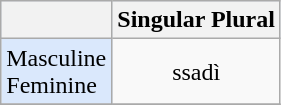<table class="wikitable">
<tr style="font-style:normal; font-weight:normal; background-color:#dae8fc;">
<th></th>
<th style="font-family:serif !important;">Singular   Plural</th>
</tr>
<tr>
<td style="background-color:#dae8fc; font-style:normal; font-weight:normal;">Masculine <br> Feminine</td>
<td align="center">ssadì</td>
</tr>
<tr>
</tr>
</table>
